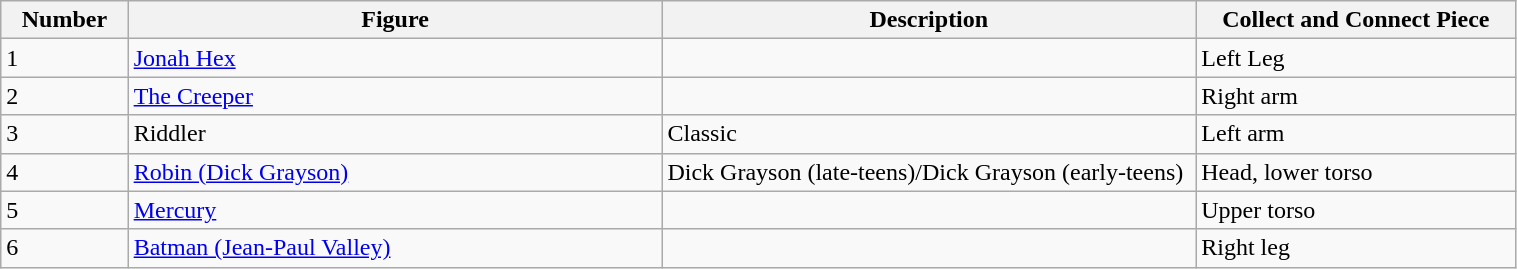<table class="wikitable" style="width:80%;">
<tr>
<th width=5%><strong>Number</strong></th>
<th width=25%><strong>Figure</strong></th>
<th width=25%><strong>Description</strong></th>
<th width=15%><strong>Collect and Connect Piece</strong></th>
</tr>
<tr>
<td>1</td>
<td><a href='#'>Jonah Hex</a></td>
<td></td>
<td>Left Leg</td>
</tr>
<tr>
<td>2</td>
<td><a href='#'>The Creeper</a></td>
<td></td>
<td>Right arm</td>
</tr>
<tr>
<td>3</td>
<td>Riddler</td>
<td>Classic</td>
<td>Left arm</td>
</tr>
<tr>
<td>4</td>
<td><a href='#'>Robin (Dick Grayson)</a></td>
<td>Dick Grayson (late-teens)/Dick Grayson (early-teens)</td>
<td>Head, lower torso</td>
</tr>
<tr>
<td>5</td>
<td><a href='#'>Mercury</a></td>
<td></td>
<td>Upper torso</td>
</tr>
<tr>
<td>6</td>
<td><a href='#'>Batman (Jean-Paul Valley)</a></td>
<td></td>
<td>Right leg</td>
</tr>
</table>
